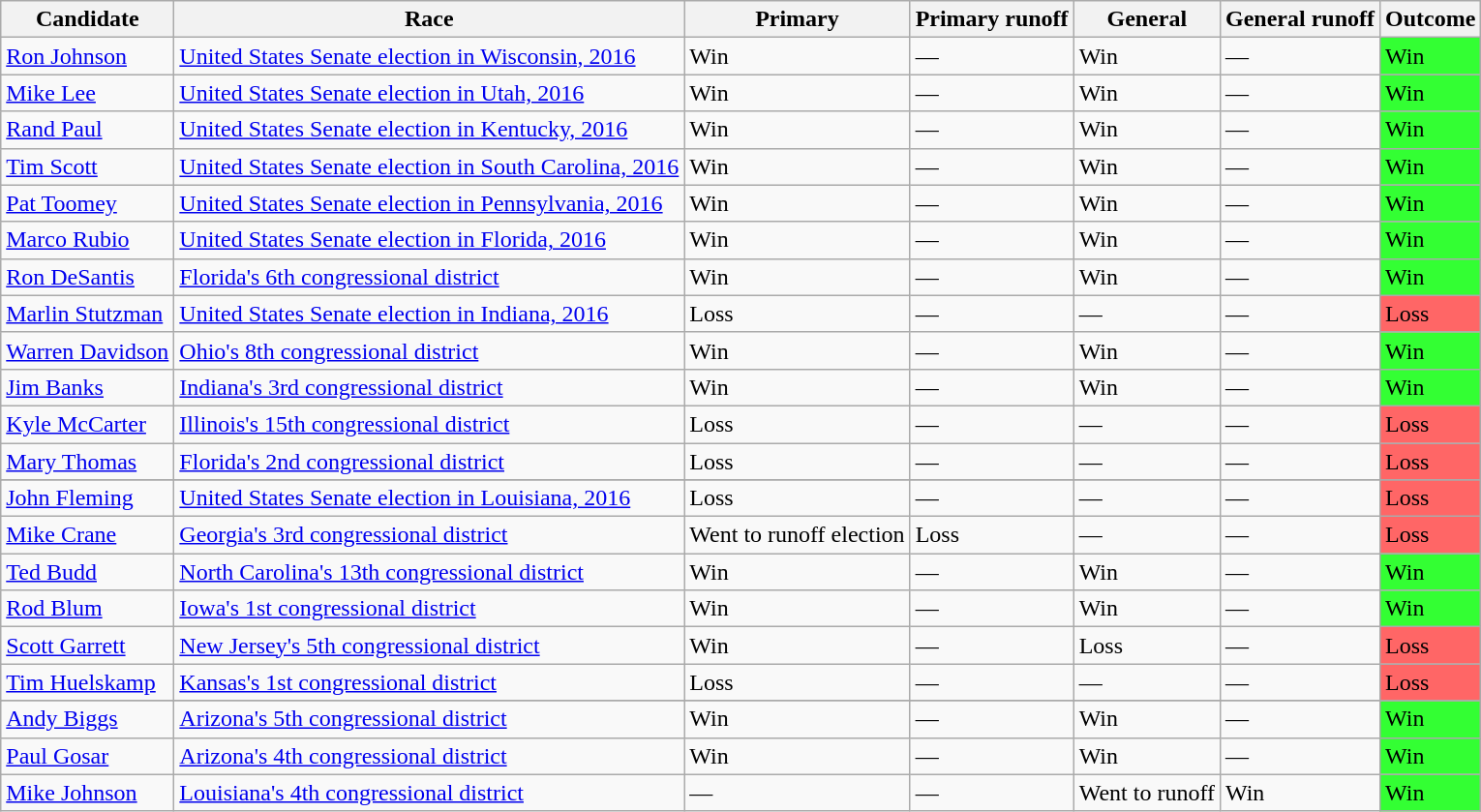<table class="wikitable sortable">
<tr>
<th>Candidate</th>
<th>Race</th>
<th>Primary</th>
<th>Primary runoff</th>
<th>General</th>
<th>General runoff</th>
<th>Outcome</th>
</tr>
<tr>
<td><a href='#'>Ron Johnson</a></td>
<td><a href='#'>United States Senate election in Wisconsin, 2016</a></td>
<td>Win</td>
<td>—</td>
<td>Win</td>
<td>—</td>
<td style="background:#3f3;">Win</td>
</tr>
<tr>
<td><a href='#'>Mike Lee</a></td>
<td><a href='#'>United States Senate election in Utah, 2016</a></td>
<td>Win</td>
<td>—</td>
<td>Win</td>
<td>—</td>
<td style="background:#3f3;">Win</td>
</tr>
<tr>
<td><a href='#'>Rand Paul</a></td>
<td><a href='#'>United States Senate election in Kentucky, 2016</a></td>
<td>Win</td>
<td>—</td>
<td>Win</td>
<td>—</td>
<td style="background:#3f3;">Win</td>
</tr>
<tr>
<td><a href='#'>Tim Scott</a></td>
<td><a href='#'>United States Senate election in South Carolina, 2016</a></td>
<td>Win</td>
<td>—</td>
<td>Win</td>
<td>—</td>
<td style="background:#3f3;">Win</td>
</tr>
<tr>
<td><a href='#'>Pat Toomey</a></td>
<td><a href='#'>United States Senate election in Pennsylvania, 2016</a></td>
<td>Win</td>
<td>—</td>
<td>Win</td>
<td>—</td>
<td style="background:#3f3;">Win</td>
</tr>
<tr>
<td><a href='#'>Marco Rubio</a></td>
<td><a href='#'>United States Senate election in Florida, 2016</a></td>
<td>Win</td>
<td>—</td>
<td>Win</td>
<td>—</td>
<td style="background:#3f3;">Win</td>
</tr>
<tr>
<td><a href='#'>Ron DeSantis</a></td>
<td><a href='#'>Florida's 6th congressional district</a></td>
<td>Win</td>
<td>—</td>
<td>Win</td>
<td>—</td>
<td style="background:#3f3;">Win</td>
</tr>
<tr>
<td><a href='#'>Marlin Stutzman</a></td>
<td><a href='#'>United States Senate election in Indiana, 2016</a></td>
<td>Loss</td>
<td>—</td>
<td>—</td>
<td>—</td>
<td style="background:#f66">Loss</td>
</tr>
<tr>
<td><a href='#'>Warren Davidson</a></td>
<td><a href='#'>Ohio's 8th congressional district</a></td>
<td>Win</td>
<td>—</td>
<td>Win</td>
<td>—</td>
<td style="background:#3f3;">Win</td>
</tr>
<tr>
<td><a href='#'>Jim Banks</a></td>
<td><a href='#'>Indiana's 3rd congressional district</a></td>
<td>Win</td>
<td>—</td>
<td>Win</td>
<td>—</td>
<td style="background:#3f3;">Win</td>
</tr>
<tr>
<td><a href='#'>Kyle McCarter</a></td>
<td><a href='#'>Illinois's 15th congressional district</a></td>
<td>Loss</td>
<td>—</td>
<td>—</td>
<td>—</td>
<td style="background:#f66">Loss</td>
</tr>
<tr>
<td><a href='#'>Mary Thomas</a></td>
<td><a href='#'>Florida's 2nd congressional district</a></td>
<td>Loss</td>
<td>—</td>
<td>—</td>
<td>—</td>
<td style="background:#f66">Loss</td>
</tr>
<tr>
</tr>
<tr>
<td><a href='#'>John Fleming</a></td>
<td><a href='#'>United States Senate election in Louisiana, 2016</a></td>
<td>Loss</td>
<td>—</td>
<td>—</td>
<td>—</td>
<td style="background:#f66">Loss</td>
</tr>
<tr>
<td><a href='#'>Mike Crane</a></td>
<td><a href='#'>Georgia's 3rd congressional district</a></td>
<td>Went to runoff election</td>
<td>Loss</td>
<td>—</td>
<td>—</td>
<td style="background:#f66">Loss</td>
</tr>
<tr>
<td><a href='#'>Ted Budd</a></td>
<td><a href='#'>North Carolina's 13th congressional district</a></td>
<td>Win</td>
<td>—</td>
<td>Win</td>
<td>—</td>
<td style="background:#3f3;">Win</td>
</tr>
<tr>
<td><a href='#'>Rod Blum</a></td>
<td><a href='#'>Iowa's 1st congressional district</a></td>
<td>Win</td>
<td>—</td>
<td>Win</td>
<td>—</td>
<td style="background:#3f3;">Win</td>
</tr>
<tr>
<td><a href='#'>Scott Garrett</a></td>
<td><a href='#'>New Jersey's 5th congressional district</a></td>
<td>Win</td>
<td>—</td>
<td>Loss</td>
<td>—</td>
<td style="background:#f66">Loss</td>
</tr>
<tr>
<td><a href='#'>Tim Huelskamp</a></td>
<td><a href='#'>Kansas's 1st congressional district</a></td>
<td>Loss</td>
<td>—</td>
<td>—</td>
<td>—</td>
<td style="background:#f66">Loss</td>
</tr>
<tr>
</tr>
<tr>
<td><a href='#'>Andy Biggs</a></td>
<td><a href='#'>Arizona's 5th congressional district</a></td>
<td>Win</td>
<td>—</td>
<td>Win</td>
<td>—</td>
<td style="background:#3f3;">Win</td>
</tr>
<tr>
<td><a href='#'>Paul Gosar</a></td>
<td><a href='#'>Arizona's 4th congressional district</a></td>
<td>Win</td>
<td>—</td>
<td>Win</td>
<td>—</td>
<td style="background:#3f3;">Win</td>
</tr>
<tr>
<td><a href='#'>Mike Johnson</a></td>
<td><a href='#'>Louisiana's 4th congressional district</a></td>
<td>—</td>
<td>—</td>
<td>Went to runoff</td>
<td>Win</td>
<td style="background:#3f3;">Win</td>
</tr>
</table>
